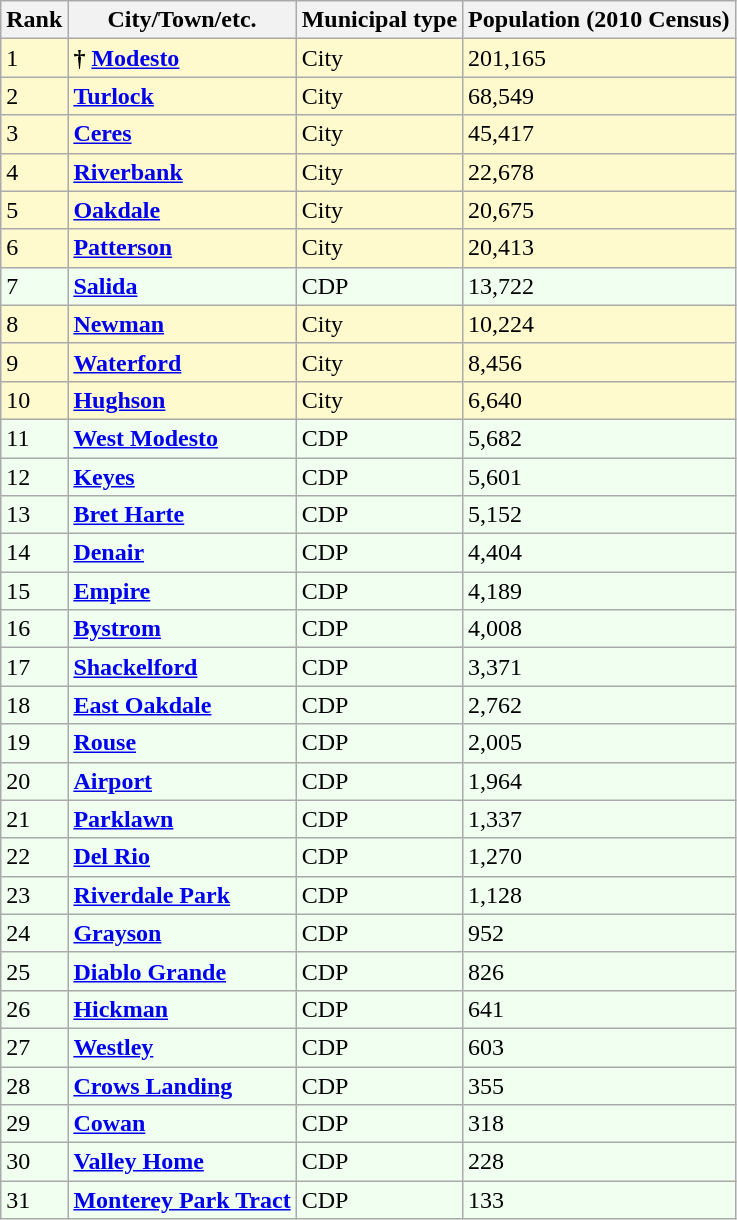<table class="wikitable sortable">
<tr>
<th>Rank</th>
<th>City/Town/etc.</th>
<th>Municipal type</th>
<th>Population (2010 Census)</th>
</tr>
<tr style="background:#fffacd;">
<td>1</td>
<td><strong>†</strong> <strong><a href='#'>Modesto</a></strong></td>
<td>City</td>
<td>201,165</td>
</tr>
<tr style="background:#fffacd;">
<td>2</td>
<td><strong><a href='#'>Turlock</a></strong></td>
<td>City</td>
<td>68,549</td>
</tr>
<tr style="background:#fffacd;">
<td>3</td>
<td><strong><a href='#'>Ceres</a></strong></td>
<td>City</td>
<td>45,417</td>
</tr>
<tr style="background:#fffacd;">
<td>4</td>
<td><strong><a href='#'>Riverbank</a></strong></td>
<td>City</td>
<td>22,678</td>
</tr>
<tr style="background:#fffacd;">
<td>5</td>
<td><strong><a href='#'>Oakdale</a></strong></td>
<td>City</td>
<td>20,675</td>
</tr>
<tr style="background:#fffacd;">
<td>6</td>
<td><strong><a href='#'>Patterson</a></strong></td>
<td>City</td>
<td>20,413</td>
</tr>
<tr style="background:honeyDew;">
<td>7</td>
<td><strong><a href='#'>Salida</a></strong></td>
<td>CDP</td>
<td>13,722</td>
</tr>
<tr style="background:#fffacd;">
<td>8</td>
<td><strong><a href='#'>Newman</a></strong></td>
<td>City</td>
<td>10,224</td>
</tr>
<tr style="background:#fffacd;">
<td>9</td>
<td><strong><a href='#'>Waterford</a></strong></td>
<td>City</td>
<td>8,456</td>
</tr>
<tr style="background:#fffacd;">
<td>10</td>
<td><strong><a href='#'>Hughson</a></strong></td>
<td>City</td>
<td>6,640</td>
</tr>
<tr style="background:honeyDew;">
<td>11</td>
<td><strong><a href='#'>West Modesto</a></strong></td>
<td>CDP</td>
<td>5,682</td>
</tr>
<tr style="background:honeyDew;">
<td>12</td>
<td><strong><a href='#'>Keyes</a></strong></td>
<td>CDP</td>
<td>5,601</td>
</tr>
<tr style="background:honeyDew;">
<td>13</td>
<td><strong><a href='#'>Bret Harte</a></strong></td>
<td>CDP</td>
<td>5,152</td>
</tr>
<tr style="background:honeyDew;">
<td>14</td>
<td><strong><a href='#'>Denair</a></strong></td>
<td>CDP</td>
<td>4,404</td>
</tr>
<tr style="background:honeyDew;">
<td>15</td>
<td><strong><a href='#'>Empire</a></strong></td>
<td>CDP</td>
<td>4,189</td>
</tr>
<tr style="background:honeyDew;">
<td>16</td>
<td><strong><a href='#'>Bystrom</a></strong></td>
<td>CDP</td>
<td>4,008</td>
</tr>
<tr style="background:honeyDew;">
<td>17</td>
<td><strong><a href='#'>Shackelford</a></strong></td>
<td>CDP</td>
<td>3,371</td>
</tr>
<tr style="background:honeyDew;">
<td>18</td>
<td><strong><a href='#'>East Oakdale</a></strong></td>
<td>CDP</td>
<td>2,762</td>
</tr>
<tr style="background:honeyDew;">
<td>19</td>
<td><strong><a href='#'>Rouse</a></strong></td>
<td>CDP</td>
<td>2,005</td>
</tr>
<tr style="background:honeyDew;">
<td>20</td>
<td><strong><a href='#'>Airport</a></strong></td>
<td>CDP</td>
<td>1,964</td>
</tr>
<tr style="background:honeyDew;">
<td>21</td>
<td><strong><a href='#'>Parklawn</a></strong></td>
<td>CDP</td>
<td>1,337</td>
</tr>
<tr style="background:honeyDew;">
<td>22</td>
<td><strong><a href='#'>Del Rio</a></strong></td>
<td>CDP</td>
<td>1,270</td>
</tr>
<tr style="background:honeyDew;">
<td>23</td>
<td><strong><a href='#'>Riverdale Park</a></strong></td>
<td>CDP</td>
<td>1,128</td>
</tr>
<tr style="background:honeyDew;">
<td>24</td>
<td><strong><a href='#'>Grayson</a></strong></td>
<td>CDP</td>
<td>952</td>
</tr>
<tr style="background:honeyDew;">
<td>25</td>
<td><strong><a href='#'>Diablo Grande</a></strong></td>
<td>CDP</td>
<td>826</td>
</tr>
<tr style="background:honeyDew;">
<td>26</td>
<td><strong><a href='#'>Hickman</a></strong></td>
<td>CDP</td>
<td>641</td>
</tr>
<tr style="background:honeyDew;">
<td>27</td>
<td><strong><a href='#'>Westley</a></strong></td>
<td>CDP</td>
<td>603</td>
</tr>
<tr style="background:honeyDew;">
<td>28</td>
<td><strong><a href='#'>Crows Landing</a></strong></td>
<td>CDP</td>
<td>355</td>
</tr>
<tr style="background:honeyDew;">
<td>29</td>
<td><strong><a href='#'>Cowan</a></strong></td>
<td>CDP</td>
<td>318</td>
</tr>
<tr style="background:honeyDew;">
<td>30</td>
<td><strong><a href='#'>Valley Home</a></strong></td>
<td>CDP</td>
<td>228</td>
</tr>
<tr style="background:honeyDew;">
<td>31</td>
<td><strong><a href='#'>Monterey Park Tract</a></strong></td>
<td>CDP</td>
<td>133</td>
</tr>
</table>
